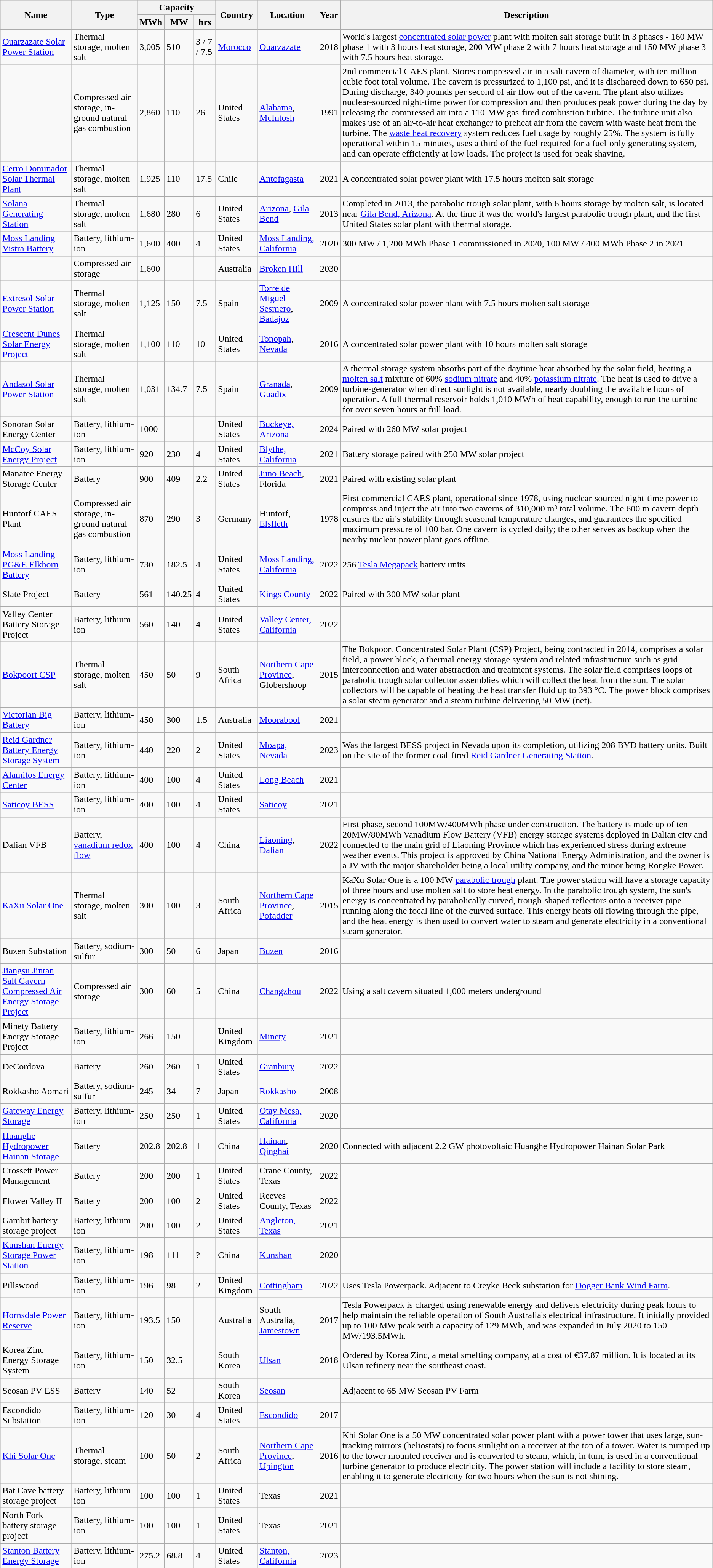<table class="wikitable sortable">
<tr>
<th rowspan="2">Name</th>
<th rowspan="2">Type</th>
<th colspan="3" data-sort-type="number">Capacity</th>
<th rowspan="2">Country</th>
<th rowspan="2">Location</th>
<th rowspan="2">Year</th>
<th rowspan="2">Description</th>
</tr>
<tr>
<th>MWh</th>
<th>MW</th>
<th>hrs</th>
</tr>
<tr>
<td><a href='#'>Ouarzazate Solar Power Station</a></td>
<td>Thermal storage, molten salt</td>
<td>3,005</td>
<td>510</td>
<td>3 / 7 / 7.5</td>
<td><a href='#'>Morocco</a></td>
<td><a href='#'>Ouarzazate</a></td>
<td>2018</td>
<td>World's largest <a href='#'>concentrated solar power</a> plant with molten salt storage built in 3 phases - 160 MW phase 1 with 3 hours heat storage, 200 MW phase 2 with 7 hours heat storage and 150 MW phase 3 with 7.5 hours heat storage.</td>
</tr>
<tr>
<td></td>
<td>Compressed air storage, in-ground natural gas combustion</td>
<td>2,860</td>
<td>110</td>
<td>26</td>
<td>United States</td>
<td><a href='#'>Alabama</a>, <a href='#'>McIntosh</a></td>
<td>1991</td>
<td>2nd commercial CAES plant. Stores compressed air in a salt cavern of  diameter, with ten million cubic foot total volume. The cavern is pressurized to 1,100 psi, and it is discharged down to 650 psi. During discharge, 340 pounds per second of air flow out of the cavern. The plant also utilizes nuclear-sourced night-time power for compression and then produces peak power during the day by releasing the compressed air into a 110-MW gas-fired combustion turbine. The turbine unit also makes use of an air-to-air heat exchanger to preheat air from the cavern with waste heat from the turbine. The <a href='#'>waste heat recovery</a> system reduces fuel usage by roughly 25%. The system is fully operational within 15 minutes, uses a third of the fuel required for a fuel-only generating system, and can operate efficiently at low loads. The project is used for peak shaving.</td>
</tr>
<tr>
<td><a href='#'>Cerro Dominador Solar Thermal Plant</a></td>
<td>Thermal storage, molten salt</td>
<td>1,925</td>
<td>110</td>
<td>17.5</td>
<td>Chile</td>
<td><a href='#'>Antofagasta</a></td>
<td>2021</td>
<td>A concentrated solar power plant with 17.5 hours molten salt storage</td>
</tr>
<tr>
<td><a href='#'>Solana Generating Station</a></td>
<td>Thermal storage, molten salt</td>
<td>1,680</td>
<td>280</td>
<td>6</td>
<td>United States</td>
<td><a href='#'>Arizona</a>, <a href='#'>Gila Bend</a></td>
<td>2013</td>
<td>Completed in 2013, the parabolic trough solar plant, with 6 hours storage by molten salt, is located near <a href='#'>Gila Bend, Arizona</a>. At the time it was the world's largest parabolic trough plant, and the first United States solar plant with thermal storage.</td>
</tr>
<tr>
<td><a href='#'>Moss Landing Vistra Battery</a></td>
<td>Battery, lithium-ion</td>
<td>1,600</td>
<td>400</td>
<td>4</td>
<td>United States</td>
<td><a href='#'>Moss Landing, California</a></td>
<td>2020</td>
<td>300 MW / 1,200 MWh Phase 1 commissioned in 2020, 100 MW / 400 MWh Phase 2 in 2021</td>
</tr>
<tr>
<td></td>
<td>Compressed air storage</td>
<td>1,600</td>
<td></td>
<td></td>
<td>Australia</td>
<td><a href='#'>Broken Hill</a></td>
<td>2030</td>
<td></td>
</tr>
<tr>
<td><a href='#'>Extresol Solar Power Station</a></td>
<td>Thermal storage, molten salt</td>
<td>1,125</td>
<td>150</td>
<td>7.5</td>
<td>Spain</td>
<td><a href='#'>Torre de Miguel Sesmero</a>, <a href='#'>Badajoz</a></td>
<td>2009</td>
<td>A concentrated solar power plant with 7.5 hours molten salt storage</td>
</tr>
<tr>
<td><a href='#'>Crescent Dunes Solar Energy Project</a></td>
<td>Thermal storage, molten salt</td>
<td>1,100</td>
<td>110</td>
<td>10</td>
<td>United States</td>
<td><a href='#'>Tonopah</a>, <a href='#'>Nevada</a></td>
<td>2016</td>
<td>A concentrated solar power plant with 10 hours molten salt storage</td>
</tr>
<tr>
<td><a href='#'>Andasol Solar Power Station</a></td>
<td>Thermal storage, molten salt</td>
<td>1,031</td>
<td>134.7</td>
<td>7.5</td>
<td>Spain</td>
<td><a href='#'>Granada</a>, <a href='#'>Guadix</a></td>
<td>2009</td>
<td>A thermal storage system absorbs part of the daytime heat absorbed by the solar field, heating a <a href='#'>molten salt</a> mixture of 60% <a href='#'>sodium nitrate</a> and 40% <a href='#'>potassium nitrate</a>. The heat is used to drive a turbine-generator when direct sunlight is not available, nearly doubling the available hours of operation. A full thermal reservoir holds 1,010 MWh of heat capability, enough to run the turbine for over seven hours at full load.</td>
</tr>
<tr>
<td>Sonoran Solar Energy Center</td>
<td>Battery, lithium-ion</td>
<td>1000</td>
<td></td>
<td></td>
<td>United States</td>
<td><a href='#'>Buckeye, Arizona</a></td>
<td>2024</td>
<td>Paired with 260 MW solar project</td>
</tr>
<tr>
<td><a href='#'>McCoy Solar Energy Project</a></td>
<td>Battery, lithium-ion</td>
<td>920</td>
<td>230</td>
<td>4</td>
<td>United States</td>
<td><a href='#'>Blythe, California</a></td>
<td>2021</td>
<td>Battery storage paired with 250 MW solar project</td>
</tr>
<tr>
<td>Manatee Energy Storage Center</td>
<td>Battery</td>
<td>900</td>
<td>409</td>
<td>2.2</td>
<td>United States</td>
<td><a href='#'>Juno Beach</a>, Florida</td>
<td>2021</td>
<td>Paired with existing solar plant</td>
</tr>
<tr>
<td>Huntorf CAES Plant</td>
<td>Compressed air storage, in-ground natural gas combustion</td>
<td>870</td>
<td>290</td>
<td>3</td>
<td>Germany</td>
<td>Huntorf, <a href='#'>Elsfleth</a></td>
<td>1978</td>
<td>First commercial CAES plant, operational since 1978, using nuclear-sourced night-time power to compress and inject the air into two caverns of 310,000 m³ total volume. The 600 m cavern depth ensures the air's stability through seasonal temperature changes, and guarantees the specified maximum pressure of 100 bar. One cavern is cycled daily; the other serves as backup when the nearby nuclear power plant goes offline.</td>
</tr>
<tr>
<td><a href='#'>Moss Landing PG&E Elkhorn Battery</a></td>
<td>Battery, lithium-ion</td>
<td>730</td>
<td>182.5</td>
<td>4</td>
<td>United States</td>
<td><a href='#'>Moss Landing, California</a></td>
<td>2022</td>
<td>256 <a href='#'>Tesla Megapack</a> battery units</td>
</tr>
<tr>
<td>Slate Project</td>
<td>Battery</td>
<td>561</td>
<td>140.25</td>
<td>4</td>
<td>United States</td>
<td><a href='#'>Kings County</a></td>
<td>2022</td>
<td>Paired with 300 MW solar plant</td>
</tr>
<tr>
<td>Valley Center Battery Storage Project</td>
<td>Battery, lithium-ion</td>
<td>560</td>
<td>140</td>
<td>4</td>
<td>United States</td>
<td><a href='#'>Valley Center, California</a></td>
<td>2022</td>
<td></td>
</tr>
<tr>
<td><a href='#'>Bokpoort CSP</a></td>
<td>Thermal storage, molten salt</td>
<td>450</td>
<td>50</td>
<td>9</td>
<td>South Africa</td>
<td><a href='#'>Northern Cape Province</a>, Globershoop</td>
<td>2015</td>
<td>The Bokpoort Concentrated Solar Plant (CSP) Project, being contracted in 2014, comprises a solar field, a power block, a thermal energy storage system and related infrastructure such as grid interconnection and water abstraction and treatment systems. The solar field comprises loops of parabolic trough solar collector assemblies which will collect the heat from the sun. The solar collectors will be capable of heating the heat transfer fluid up to 393 °C. The power block comprises a solar steam generator and a steam turbine delivering 50 MW (net).</td>
</tr>
<tr>
<td><a href='#'>Victorian Big Battery</a></td>
<td>Battery, lithium-ion</td>
<td>450</td>
<td>300</td>
<td>1.5</td>
<td>Australia</td>
<td><a href='#'>Moorabool</a></td>
<td>2021</td>
<td></td>
</tr>
<tr>
<td><a href='#'>Reid Gardner Battery Energy Storage System</a></td>
<td>Battery, lithium-ion</td>
<td>440</td>
<td>220</td>
<td>2</td>
<td>United States</td>
<td><a href='#'>Moapa, Nevada</a></td>
<td>2023</td>
<td>Was the largest BESS project in Nevada upon its completion, utilizing 208 BYD battery units. Built on the site of the former coal-fired <a href='#'>Reid Gardner Generating Station</a>.</td>
</tr>
<tr>
<td><a href='#'>Alamitos Energy Center</a></td>
<td>Battery, lithium-ion</td>
<td>400</td>
<td>100</td>
<td>4</td>
<td>United States</td>
<td><a href='#'>Long Beach</a></td>
<td>2021</td>
<td></td>
</tr>
<tr>
<td><a href='#'>Saticoy BESS</a></td>
<td>Battery, lithium-ion</td>
<td>400</td>
<td>100</td>
<td>4</td>
<td>United States</td>
<td><a href='#'>Saticoy</a></td>
<td>2021</td>
<td></td>
</tr>
<tr>
<td>Dalian VFB</td>
<td>Battery, <a href='#'>vanadium redox flow</a></td>
<td>400</td>
<td>100</td>
<td>4</td>
<td>China</td>
<td><a href='#'>Liaoning</a>, <a href='#'>Dalian</a></td>
<td>2022</td>
<td>First phase, second 100MW/400MWh phase under construction. The battery is made up of ten 20MW/80MWh Vanadium Flow Battery (VFB) energy storage systems deployed in Dalian city and connected to the main grid of Liaoning Province which has experienced stress during extreme weather events. This project is approved by China National Energy Administration, and the owner is a JV with the major shareholder being a local utility company, and the minor being Rongke Power.</td>
</tr>
<tr>
<td><a href='#'>KaXu Solar One</a></td>
<td>Thermal storage, molten salt</td>
<td>300</td>
<td>100</td>
<td>3</td>
<td>South Africa</td>
<td><a href='#'>Northern Cape Province</a>, <a href='#'>Pofadder</a></td>
<td>2015</td>
<td>KaXu Solar One is a 100 MW <a href='#'>parabolic trough</a> plant. The power station will have a storage capacity of three hours and use molten salt to store heat energy. In the parabolic trough system, the sun's energy is concentrated by parabolically curved, trough-shaped reflectors onto a receiver pipe running along the focal line of the curved surface. This energy heats oil flowing through the pipe, and the heat energy is then used to convert water to steam and generate electricity in a conventional steam generator.</td>
</tr>
<tr>
<td>Buzen Substation</td>
<td>Battery, sodium-sulfur</td>
<td>300</td>
<td>50</td>
<td>6</td>
<td>Japan</td>
<td><a href='#'>Buzen</a></td>
<td>2016</td>
<td></td>
</tr>
<tr>
<td><a href='#'>Jiangsu Jintan Salt Cavern Compressed Air Energy Storage Project</a></td>
<td>Compressed air storage</td>
<td>300</td>
<td>60</td>
<td>5</td>
<td>China</td>
<td><a href='#'>Changzhou</a></td>
<td>2022</td>
<td>Using a salt cavern situated 1,000 meters underground</td>
</tr>
<tr>
<td>Minety Battery Energy Storage Project</td>
<td>Battery, lithium-ion</td>
<td>266</td>
<td>150</td>
<td></td>
<td>United Kingdom</td>
<td><a href='#'>Minety</a></td>
<td>2021</td>
<td></td>
</tr>
<tr>
<td>DeCordova</td>
<td>Battery</td>
<td>260</td>
<td>260</td>
<td>1</td>
<td>United States</td>
<td><a href='#'>Granbury</a></td>
<td>2022</td>
<td></td>
</tr>
<tr>
<td>Rokkasho Aomari</td>
<td>Battery, sodium-sulfur</td>
<td>245</td>
<td>34</td>
<td>7</td>
<td>Japan</td>
<td><a href='#'>Rokkasho</a></td>
<td>2008</td>
<td></td>
</tr>
<tr>
<td><a href='#'>Gateway Energy Storage</a></td>
<td>Battery, lithium-ion</td>
<td>250</td>
<td>250</td>
<td>1</td>
<td>United States</td>
<td><a href='#'>Otay Mesa, California</a></td>
<td>2020</td>
<td></td>
</tr>
<tr>
<td><a href='#'>Huanghe Hydropower Hainan Storage</a></td>
<td>Battery</td>
<td>202.8</td>
<td>202.8</td>
<td>1</td>
<td>China</td>
<td><a href='#'>Hainan</a>, <a href='#'>Qinghai</a></td>
<td>2020</td>
<td>Connected with adjacent 2.2 GW photovoltaic Huanghe Hydropower Hainan Solar Park</td>
</tr>
<tr>
<td>Crossett Power Management</td>
<td>Battery</td>
<td>200</td>
<td>200</td>
<td>1</td>
<td>United States</td>
<td>Crane County, Texas</td>
<td>2022</td>
<td></td>
</tr>
<tr>
<td>Flower Valley II</td>
<td>Battery</td>
<td>200</td>
<td>100</td>
<td>2</td>
<td>United States</td>
<td>Reeves County, Texas</td>
<td>2022</td>
<td></td>
</tr>
<tr>
<td>Gambit battery storage project</td>
<td>Battery, lithium-ion</td>
<td>200</td>
<td>100</td>
<td>2</td>
<td>United States</td>
<td><a href='#'>Angleton, Texas</a></td>
<td>2021</td>
<td></td>
</tr>
<tr>
<td><a href='#'>Kunshan Energy Storage Power Station</a></td>
<td>Battery, lithium-ion</td>
<td>198</td>
<td>111</td>
<td>?</td>
<td>China</td>
<td><a href='#'>Kunshan</a></td>
<td>2020</td>
<td></td>
</tr>
<tr>
<td>Pillswood</td>
<td>Battery, lithium-ion</td>
<td>196</td>
<td>98</td>
<td>2</td>
<td>United Kingdom</td>
<td><a href='#'>Cottingham</a></td>
<td>2022</td>
<td>Uses Tesla Powerpack. Adjacent to Creyke Beck substation for <a href='#'>Dogger Bank Wind Farm</a>.</td>
</tr>
<tr>
<td><a href='#'>Hornsdale Power Reserve</a></td>
<td>Battery, lithium-ion</td>
<td>193.5</td>
<td>150</td>
<td></td>
<td>Australia</td>
<td>South Australia, <a href='#'>Jamestown</a></td>
<td>2017</td>
<td>Tesla Powerpack is charged using renewable energy and delivers electricity during peak hours to help maintain the reliable operation of South Australia's electrical infrastructure. It initially provided up to 100 MW peak with a capacity of 129 MWh, and was expanded in July 2020 to 150 MW/193.5MWh.</td>
</tr>
<tr>
<td>Korea Zinc Energy Storage System</td>
<td>Battery, lithium-ion</td>
<td>150</td>
<td>32.5</td>
<td></td>
<td>South Korea</td>
<td><a href='#'>Ulsan</a></td>
<td>2018</td>
<td>Ordered by Korea Zinc, a metal smelting company, at a cost of €37.87 million. It is located at its Ulsan refinery near the southeast coast.</td>
</tr>
<tr>
<td>Seosan PV ESS</td>
<td>Battery</td>
<td>140</td>
<td>52</td>
<td></td>
<td>South Korea</td>
<td><a href='#'>Seosan</a></td>
<td></td>
<td>Adjacent to 65 MW Seosan PV Farm</td>
</tr>
<tr>
<td>Escondido Substation</td>
<td>Battery, lithium-ion</td>
<td>120</td>
<td>30</td>
<td>4</td>
<td>United States</td>
<td><a href='#'>Escondido</a></td>
<td>2017</td>
<td></td>
</tr>
<tr>
<td><a href='#'>Khi Solar One</a></td>
<td>Thermal storage, steam</td>
<td>100</td>
<td>50</td>
<td>2</td>
<td>South Africa</td>
<td><a href='#'>Northern Cape Province</a>, <a href='#'>Upington</a></td>
<td>2016</td>
<td>Khi Solar One is a 50 MW concentrated solar power plant with a power tower that uses large, sun-tracking mirrors (heliostats) to focus sunlight on a receiver at the top of a tower. Water is pumped up to the tower mounted receiver and is converted to steam, which, in turn, is used in a conventional turbine generator to produce electricity. The power station will include a facility to store steam, enabling it to generate electricity for two hours when the sun is not shining.</td>
</tr>
<tr>
<td>Bat Cave battery storage project</td>
<td>Battery, lithium-ion</td>
<td>100</td>
<td>100</td>
<td>1</td>
<td>United States</td>
<td>Texas</td>
<td>2021</td>
<td></td>
</tr>
<tr>
<td>North Fork battery storage project</td>
<td>Battery, lithium-ion</td>
<td>100</td>
<td>100</td>
<td>1</td>
<td>United States</td>
<td>Texas</td>
<td>2021</td>
<td></td>
</tr>
<tr>
<td><a href='#'>Stanton Battery Energy Storage</a></td>
<td>Battery, lithium-ion</td>
<td>275.2</td>
<td>68.8</td>
<td>4</td>
<td>United States</td>
<td><a href='#'>Stanton, California</a></td>
<td>2023</td>
<td></td>
</tr>
</table>
